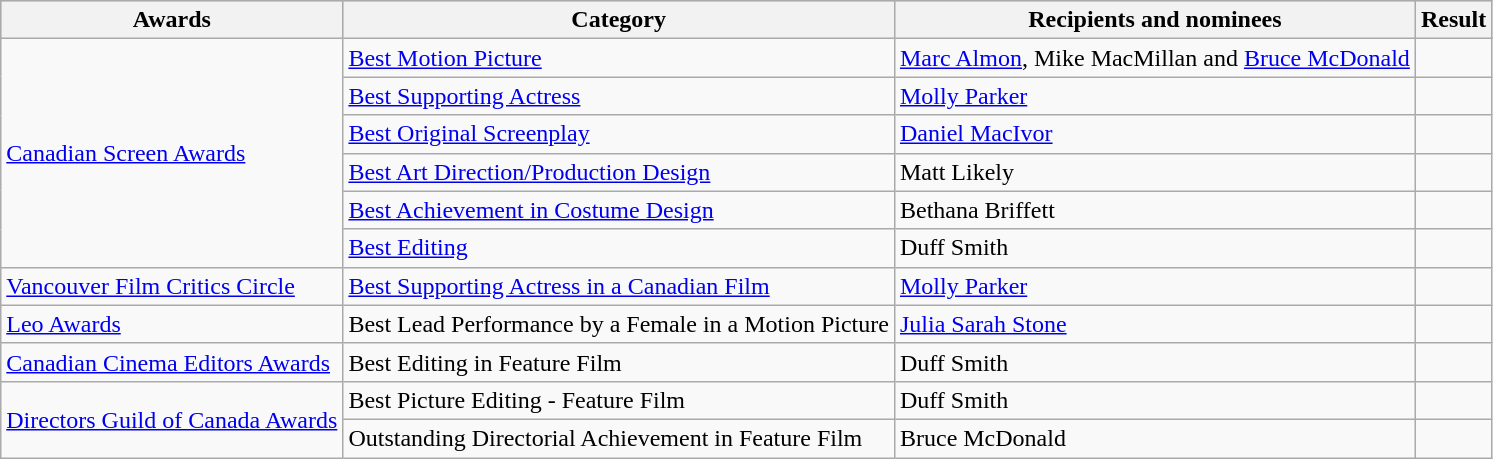<table class="wikitable plainrowheaders sortable">
<tr style="background:#ccc; text-align:center;">
<th scope="col">Awards</th>
<th scope="col">Category</th>
<th scope="col">Recipients and nominees</th>
<th scope="col">Result</th>
</tr>
<tr>
<td rowspan=6><a href='#'>Canadian Screen Awards</a></td>
<td><a href='#'>Best Motion Picture</a></td>
<td><a href='#'>Marc Almon</a>, Mike MacMillan and <a href='#'>Bruce McDonald</a></td>
<td></td>
</tr>
<tr>
<td><a href='#'>Best Supporting Actress</a></td>
<td><a href='#'>Molly Parker</a></td>
<td></td>
</tr>
<tr>
<td><a href='#'>Best Original Screenplay</a></td>
<td><a href='#'>Daniel MacIvor</a></td>
<td></td>
</tr>
<tr>
<td><a href='#'>Best Art Direction/Production Design</a></td>
<td>Matt Likely</td>
<td></td>
</tr>
<tr>
<td><a href='#'>Best Achievement in Costume Design</a></td>
<td>Bethana Briffett</td>
<td></td>
</tr>
<tr>
<td><a href='#'>Best Editing</a></td>
<td>Duff Smith</td>
<td></td>
</tr>
<tr>
<td rowspan=1><a href='#'>Vancouver Film Critics Circle</a></td>
<td><a href='#'>Best Supporting Actress in a Canadian Film</a></td>
<td><a href='#'>Molly Parker</a></td>
<td></td>
</tr>
<tr>
<td><a href='#'>Leo Awards</a></td>
<td>Best Lead Performance by a Female in a Motion Picture</td>
<td><a href='#'>Julia Sarah Stone</a></td>
<td></td>
</tr>
<tr>
<td><a href='#'>Canadian Cinema Editors Awards</a></td>
<td>Best Editing in Feature Film</td>
<td>Duff Smith</td>
<td></td>
</tr>
<tr>
<td rowspan=2><a href='#'>Directors Guild of Canada Awards</a></td>
<td>Best Picture Editing - Feature Film</td>
<td>Duff Smith</td>
<td></td>
</tr>
<tr>
<td>Outstanding Directorial Achievement in Feature Film</td>
<td>Bruce McDonald</td>
<td></td>
</tr>
</table>
